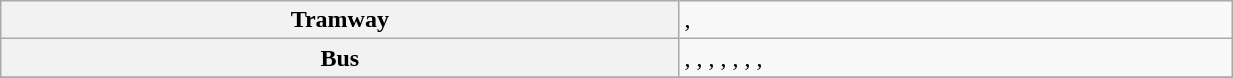<table class="wikitable" width="65%">
<tr>
<th scope=row>Tramway</th>
<td>, </td>
</tr>
<tr>
<th scope=row>Bus</th>
<td>, , , , , , , </td>
</tr>
<tr>
</tr>
</table>
